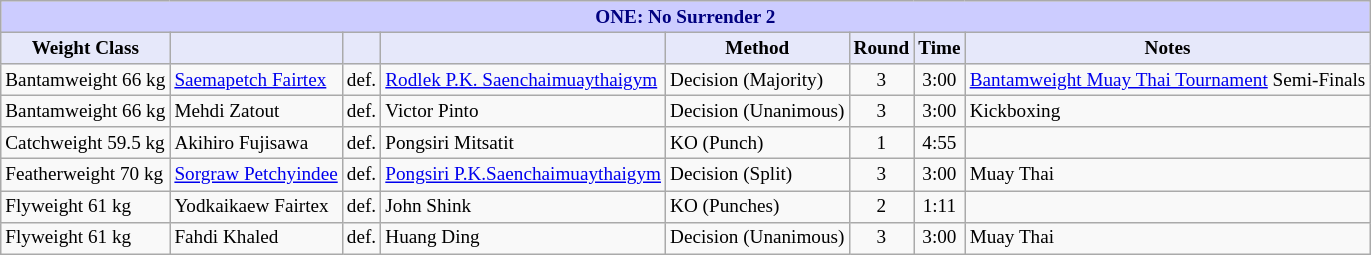<table class="wikitable" style="font-size: 80%;">
<tr>
<th colspan="8" style="background-color: #ccf; color: #000080; text-align: center;"><strong>ONE: No Surrender 2</strong></th>
</tr>
<tr>
<th colspan="1" style="background-color: #E6E8FA; color: #000000; text-align: center;">Weight Class</th>
<th colspan="1" style="background-color: #E6E8FA; color: #000000; text-align: center;"></th>
<th colspan="1" style="background-color: #E6E8FA; color: #000000; text-align: center;"></th>
<th colspan="1" style="background-color: #E6E8FA; color: #000000; text-align: center;"></th>
<th colspan="1" style="background-color: #E6E8FA; color: #000000; text-align: center;">Method</th>
<th colspan="1" style="background-color: #E6E8FA; color: #000000; text-align: center;">Round</th>
<th colspan="1" style="background-color: #E6E8FA; color: #000000; text-align: center;">Time</th>
<th colspan="1" style="background-color: #E6E8FA; color: #000000; text-align: center;">Notes</th>
</tr>
<tr>
<td>Bantamweight 66 kg</td>
<td> <a href='#'>Saemapetch Fairtex</a></td>
<td>def.</td>
<td> <a href='#'>Rodlek P.K. Saenchaimuaythaigym</a></td>
<td>Decision (Majority)</td>
<td align=center>3</td>
<td align=center>3:00</td>
<td><a href='#'>Bantamweight Muay Thai Tournament</a> Semi-Finals</td>
</tr>
<tr>
<td>Bantamweight 66 kg</td>
<td> Mehdi Zatout</td>
<td>def.</td>
<td> Victor Pinto</td>
<td>Decision (Unanimous)</td>
<td align=center>3</td>
<td align=center>3:00</td>
<td>Kickboxing</td>
</tr>
<tr>
<td>Catchweight 59.5 kg</td>
<td> Akihiro Fujisawa</td>
<td>def.</td>
<td> Pongsiri Mitsatit</td>
<td>KO (Punch)</td>
<td align=center>1</td>
<td align=center>4:55</td>
<td></td>
</tr>
<tr>
<td>Featherweight 70 kg</td>
<td> <a href='#'>Sorgraw Petchyindee</a></td>
<td>def.</td>
<td> <a href='#'>Pongsiri P.K.Saenchaimuaythaigym</a></td>
<td>Decision (Split)</td>
<td align=center>3</td>
<td align=center>3:00</td>
<td>Muay Thai</td>
</tr>
<tr>
<td>Flyweight 61 kg</td>
<td> Yodkaikaew Fairtex</td>
<td>def.</td>
<td> John Shink</td>
<td>KO (Punches)</td>
<td align=center>2</td>
<td align=center>1:11</td>
<td></td>
</tr>
<tr>
<td>Flyweight 61 kg</td>
<td> Fahdi Khaled</td>
<td>def.</td>
<td> Huang Ding</td>
<td>Decision (Unanimous)</td>
<td align=center>3</td>
<td align=center>3:00</td>
<td>Muay Thai</td>
</tr>
</table>
